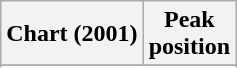<table class="wikitable sortable plainrowheaders">
<tr>
<th scope="col">Chart (2001)</th>
<th scope="col">Peak<br>position</th>
</tr>
<tr>
</tr>
<tr>
</tr>
</table>
